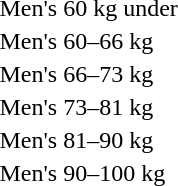<table>
<tr>
<td>Men's 60 kg under</td>
<td></td>
<td></td>
<td></td>
</tr>
<tr>
<td>Men's 60–66 kg</td>
<td></td>
<td></td>
<td></td>
</tr>
<tr>
<td>Men's 66–73 kg</td>
<td></td>
<td></td>
<td></td>
</tr>
<tr>
<td>Men's 73–81 kg</td>
<td></td>
<td></td>
<td></td>
</tr>
<tr>
<td>Men's 81–90 kg</td>
<td></td>
<td></td>
<td></td>
</tr>
<tr>
<td>Men's 90–100 kg</td>
<td></td>
<td></td>
<td></td>
</tr>
</table>
